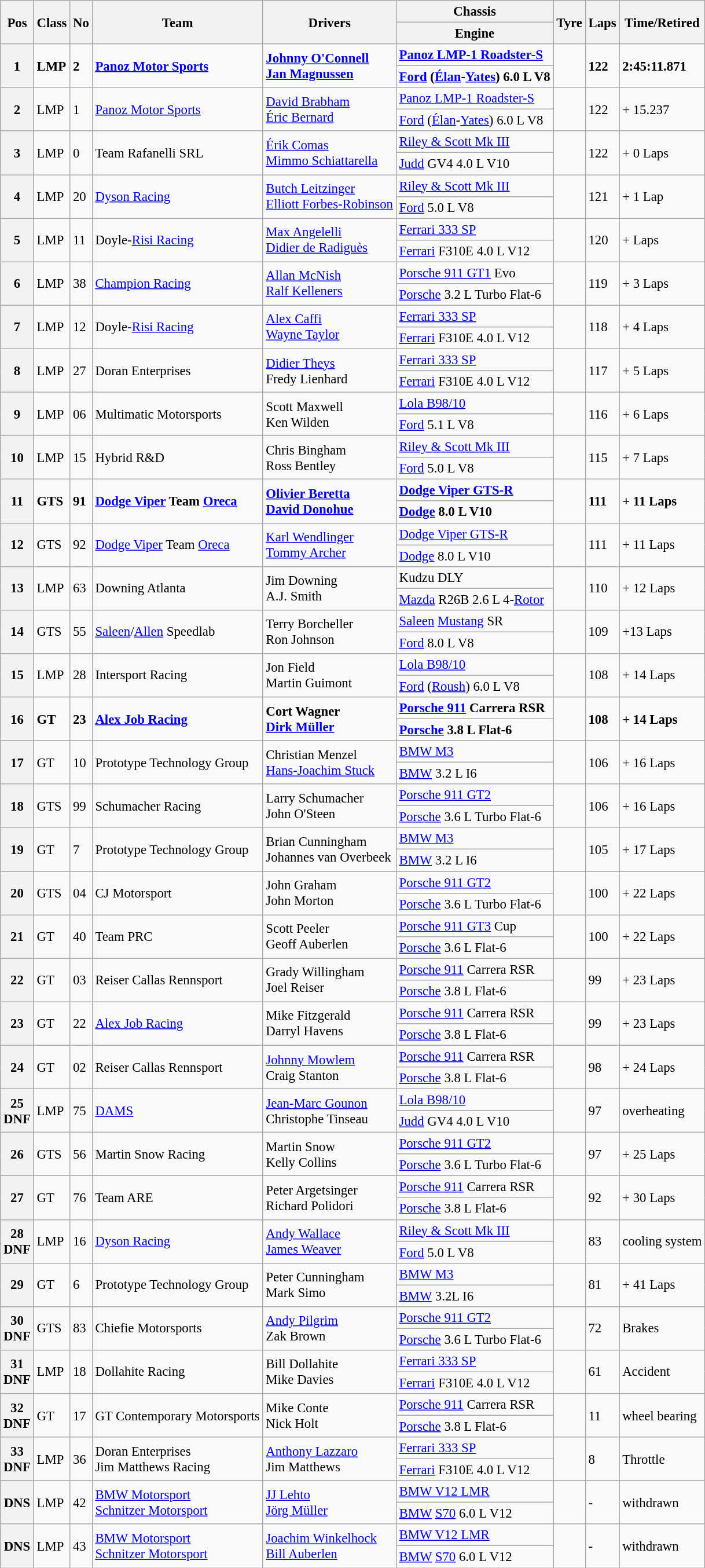<table class="wikitable" style="font-size: 95%;">
<tr>
<th rowspan=2>Pos</th>
<th rowspan=2>Class</th>
<th rowspan=2>No</th>
<th rowspan=2>Team</th>
<th rowspan=2>Drivers</th>
<th>Chassis</th>
<th rowspan=2>Tyre</th>
<th rowspan=2>Laps</th>
<th rowspan="2">Time/Retired</th>
</tr>
<tr>
<th>Engine</th>
</tr>
<tr style="font-weight:bold">
<th rowspan=2>1</th>
<td rowspan=2>LMP</td>
<td rowspan=2>2</td>
<td rowspan=2> <a href='#'>Panoz Motor Sports</a></td>
<td rowspan=2> <a href='#'>Johnny O'Connell</a><br> <a href='#'>Jan Magnussen</a></td>
<td><a href='#'>Panoz LMP-1 Roadster-S</a></td>
<td rowspan=2></td>
<td rowspan=2>122</td>
<td rowspan="2">2:45:11.871</td>
</tr>
<tr style="font-weight:bold">
<td><a href='#'>Ford</a> (<a href='#'>Élan</a>-<a href='#'>Yates</a>) 6.0 L V8</td>
</tr>
<tr>
<th rowspan=2>2</th>
<td rowspan=2>LMP</td>
<td rowspan=2>1</td>
<td rowspan=2> <a href='#'>Panoz Motor Sports</a></td>
<td rowspan=2> <a href='#'>David Brabham</a><br> <a href='#'>Éric Bernard</a></td>
<td><a href='#'>Panoz LMP-1 Roadster-S</a></td>
<td rowspan=2></td>
<td rowspan=2>122</td>
<td rowspan="2">+ 15.237</td>
</tr>
<tr>
<td><a href='#'>Ford</a> (<a href='#'>Élan</a>-<a href='#'>Yates</a>) 6.0 L V8</td>
</tr>
<tr>
<th rowspan=2>3</th>
<td rowspan=2>LMP</td>
<td rowspan=2>0</td>
<td rowspan=2> Team Rafanelli SRL</td>
<td rowspan=2> <a href='#'>Érik Comas</a><br> <a href='#'>Mimmo Schiattarella</a></td>
<td><a href='#'>Riley & Scott Mk III</a></td>
<td rowspan=2></td>
<td rowspan=2>122</td>
<td rowspan="2">+ 0 Laps</td>
</tr>
<tr>
<td><a href='#'>Judd</a> GV4 4.0 L V10</td>
</tr>
<tr>
<th rowspan=2>4</th>
<td rowspan=2>LMP</td>
<td rowspan=2>20</td>
<td rowspan=2> <a href='#'>Dyson Racing</a></td>
<td rowspan=2> <a href='#'>Butch Leitzinger</a><br> <a href='#'>Elliott Forbes-Robinson</a></td>
<td><a href='#'>Riley & Scott Mk III</a></td>
<td rowspan=2></td>
<td rowspan=2>121</td>
<td rowspan="2">+ 1 Lap</td>
</tr>
<tr>
<td><a href='#'>Ford</a> 5.0 L V8</td>
</tr>
<tr>
<th rowspan=2>5</th>
<td rowspan=2>LMP</td>
<td rowspan=2>11</td>
<td rowspan=2> Doyle-<a href='#'>Risi Racing</a></td>
<td rowspan=2> <a href='#'>Max Angelelli</a><br> <a href='#'>Didier de Radiguès</a></td>
<td><a href='#'>Ferrari 333 SP</a></td>
<td rowspan=2></td>
<td rowspan=2>120</td>
<td rowspan="2">+ Laps</td>
</tr>
<tr>
<td><a href='#'>Ferrari</a> F310E 4.0 L V12</td>
</tr>
<tr>
<th rowspan=2>6</th>
<td rowspan=2>LMP</td>
<td rowspan=2>38</td>
<td rowspan=2> <a href='#'>Champion Racing</a></td>
<td rowspan=2> <a href='#'>Allan McNish</a><br> <a href='#'>Ralf Kelleners</a></td>
<td><a href='#'>Porsche 911 GT1</a> Evo</td>
<td rowspan=2></td>
<td rowspan=2>119</td>
<td rowspan="2">+ 3 Laps</td>
</tr>
<tr>
<td><a href='#'>Porsche</a> 3.2 L Turbo Flat-6</td>
</tr>
<tr>
<th rowspan=2>7</th>
<td rowspan=2>LMP</td>
<td rowspan=2>12</td>
<td rowspan=2> Doyle-<a href='#'>Risi Racing</a></td>
<td rowspan=2> <a href='#'>Alex Caffi</a><br> <a href='#'>Wayne Taylor</a></td>
<td><a href='#'>Ferrari 333 SP</a></td>
<td rowspan=2></td>
<td rowspan=2>118</td>
<td rowspan="2">+ 4 Laps</td>
</tr>
<tr>
<td><a href='#'>Ferrari</a> F310E 4.0 L V12</td>
</tr>
<tr>
<th rowspan=2>8</th>
<td rowspan=2>LMP</td>
<td rowspan=2>27</td>
<td rowspan=2> Doran Enterprises</td>
<td rowspan=2> <a href='#'>Didier Theys</a><br> Fredy Lienhard</td>
<td><a href='#'>Ferrari 333 SP</a></td>
<td rowspan=2></td>
<td rowspan=2>117</td>
<td rowspan="2">+ 5 Laps</td>
</tr>
<tr>
<td><a href='#'>Ferrari</a> F310E 4.0 L V12</td>
</tr>
<tr>
<th rowspan=2>9</th>
<td rowspan=2>LMP</td>
<td rowspan=2>06</td>
<td rowspan=2> Multimatic Motorsports</td>
<td rowspan=2> Scott Maxwell<br> Ken Wilden</td>
<td><a href='#'>Lola B98/10</a></td>
<td rowspan=2></td>
<td rowspan=2>116</td>
<td rowspan="2">+ 6 Laps</td>
</tr>
<tr>
<td><a href='#'>Ford</a> 5.1 L V8</td>
</tr>
<tr>
<th rowspan=2>10</th>
<td rowspan=2>LMP</td>
<td rowspan=2>15</td>
<td rowspan=2> Hybrid R&D</td>
<td rowspan=2> Chris Bingham<br> Ross Bentley</td>
<td><a href='#'>Riley & Scott Mk III</a></td>
<td rowspan=2></td>
<td rowspan=2>115</td>
<td rowspan="2">+ 7 Laps</td>
</tr>
<tr>
<td><a href='#'>Ford</a> 5.0 L V8</td>
</tr>
<tr style="font-weight:bold">
<th rowspan=2>11</th>
<td rowspan=2>GTS</td>
<td rowspan=2>91</td>
<td rowspan=2> <a href='#'>Dodge Viper</a> Team <a href='#'>Oreca</a></td>
<td rowspan=2> <a href='#'>Olivier Beretta</a><br> <a href='#'>David Donohue</a></td>
<td><a href='#'>Dodge Viper GTS-R</a></td>
<td rowspan=2></td>
<td rowspan=2>111</td>
<td rowspan="2">+ 11 Laps</td>
</tr>
<tr style="font-weight:bold">
<td><a href='#'>Dodge</a> 8.0 L V10</td>
</tr>
<tr>
<th rowspan=2>12</th>
<td rowspan=2>GTS</td>
<td rowspan=2>92</td>
<td rowspan=2> <a href='#'>Dodge Viper</a> Team <a href='#'>Oreca</a></td>
<td rowspan=2> <a href='#'>Karl Wendlinger</a><br> <a href='#'>Tommy Archer</a></td>
<td><a href='#'>Dodge Viper GTS-R</a></td>
<td rowspan=2></td>
<td rowspan=2>111</td>
<td rowspan="2">+ 11 Laps</td>
</tr>
<tr>
<td><a href='#'>Dodge</a> 8.0 L V10</td>
</tr>
<tr>
<th rowspan=2>13</th>
<td rowspan=2>LMP</td>
<td rowspan=2>63</td>
<td rowspan=2> Downing Atlanta</td>
<td rowspan=2> Jim Downing<br> A.J. Smith</td>
<td>Kudzu DLY</td>
<td rowspan=2></td>
<td rowspan=2>110</td>
<td rowspan="2">+ 12 Laps</td>
</tr>
<tr>
<td><a href='#'>Mazda</a> R26B 2.6 L 4-<a href='#'>Rotor</a></td>
</tr>
<tr>
<th rowspan=2>14</th>
<td rowspan=2>GTS</td>
<td rowspan=2>55</td>
<td rowspan=2> <a href='#'>Saleen</a>/<a href='#'>Allen</a> Speedlab</td>
<td rowspan=2> Terry Borcheller<br> Ron Johnson</td>
<td><a href='#'>Saleen</a> <a href='#'>Mustang</a> SR</td>
<td rowspan=2></td>
<td rowspan=2>109</td>
<td rowspan="2">+13 Laps</td>
</tr>
<tr>
<td><a href='#'>Ford</a> 8.0 L V8</td>
</tr>
<tr>
<th rowspan=2>15</th>
<td rowspan=2>LMP</td>
<td rowspan=2>28</td>
<td rowspan=2> Intersport Racing</td>
<td rowspan=2> Jon Field<br> Martin Guimont</td>
<td><a href='#'>Lola B98/10</a></td>
<td rowspan=2></td>
<td rowspan=2>108</td>
<td rowspan="2">+ 14 Laps</td>
</tr>
<tr>
<td><a href='#'>Ford</a> (<a href='#'>Roush</a>) 6.0 L V8</td>
</tr>
<tr style="font-weight:bold">
<th rowspan=2>16</th>
<td rowspan=2>GT</td>
<td rowspan=2>23</td>
<td rowspan=2> <a href='#'>Alex Job Racing</a></td>
<td rowspan=2> Cort Wagner<br> <a href='#'>Dirk Müller</a></td>
<td><a href='#'>Porsche 911</a> Carrera RSR</td>
<td rowspan=2></td>
<td rowspan=2>108</td>
<td rowspan="2">+ 14 Laps</td>
</tr>
<tr style="font-weight:bold">
<td><a href='#'>Porsche</a> 3.8 L Flat-6</td>
</tr>
<tr>
<th rowspan=2>17</th>
<td rowspan=2>GT</td>
<td rowspan=2>10</td>
<td rowspan=2> Prototype Technology Group</td>
<td rowspan=2> Christian Menzel<br> <a href='#'>Hans-Joachim Stuck</a></td>
<td><a href='#'>BMW M3</a></td>
<td rowspan=2></td>
<td rowspan=2>106</td>
<td rowspan="2">+ 16 Laps</td>
</tr>
<tr>
<td><a href='#'>BMW</a> 3.2 L I6</td>
</tr>
<tr>
<th rowspan=2>18</th>
<td rowspan=2>GTS</td>
<td rowspan=2>99</td>
<td rowspan=2> Schumacher Racing</td>
<td rowspan=2> Larry Schumacher<br> John O'Steen</td>
<td><a href='#'>Porsche 911 GT2</a></td>
<td rowspan=2></td>
<td rowspan=2>106</td>
<td rowspan="2">+ 16 Laps</td>
</tr>
<tr>
<td><a href='#'>Porsche</a> 3.6 L Turbo Flat-6</td>
</tr>
<tr>
<th rowspan=2>19</th>
<td rowspan=2>GT</td>
<td rowspan=2>7</td>
<td rowspan=2> Prototype Technology Group</td>
<td rowspan=2> Brian Cunningham<br> Johannes van Overbeek</td>
<td><a href='#'>BMW M3</a></td>
<td rowspan=2></td>
<td rowspan=2>105</td>
<td rowspan="2">+ 17 Laps</td>
</tr>
<tr>
<td><a href='#'>BMW</a> 3.2 L I6</td>
</tr>
<tr>
<th rowspan=2>20</th>
<td rowspan=2>GTS</td>
<td rowspan=2>04</td>
<td rowspan=2> CJ Motorsport</td>
<td rowspan=2> John Graham<br> John Morton</td>
<td><a href='#'>Porsche 911 GT2</a></td>
<td rowspan=2></td>
<td rowspan=2>100</td>
<td rowspan="2">+ 22 Laps</td>
</tr>
<tr>
<td><a href='#'>Porsche</a> 3.6 L Turbo Flat-6</td>
</tr>
<tr>
<th rowspan=2>21</th>
<td rowspan=2>GT</td>
<td rowspan=2>40</td>
<td rowspan=2> Team PRC</td>
<td rowspan=2> Scott Peeler<br> Geoff Auberlen</td>
<td><a href='#'>Porsche 911 GT3</a> Cup</td>
<td rowspan=2></td>
<td rowspan=2>100</td>
<td rowspan="2">+ 22 Laps</td>
</tr>
<tr>
<td><a href='#'>Porsche</a> 3.6 L Flat-6</td>
</tr>
<tr>
<th rowspan=2>22</th>
<td rowspan=2>GT</td>
<td rowspan=2>03</td>
<td rowspan=2> Reiser Callas Rennsport</td>
<td rowspan=2> Grady Willingham<br> Joel Reiser</td>
<td><a href='#'>Porsche 911</a> Carrera RSR</td>
<td rowspan=2></td>
<td rowspan=2>99</td>
<td rowspan="2">+ 23 Laps</td>
</tr>
<tr>
<td><a href='#'>Porsche</a> 3.8 L Flat-6</td>
</tr>
<tr>
<th rowspan=2>23</th>
<td rowspan=2>GT</td>
<td rowspan=2>22</td>
<td rowspan=2> <a href='#'>Alex Job Racing</a></td>
<td rowspan=2> Mike Fitzgerald<br> Darryl Havens</td>
<td><a href='#'>Porsche 911</a> Carrera RSR</td>
<td rowspan=2></td>
<td rowspan=2>99</td>
<td rowspan="2">+ 23 Laps</td>
</tr>
<tr>
<td><a href='#'>Porsche</a> 3.8 L Flat-6</td>
</tr>
<tr>
<th rowspan=2>24</th>
<td rowspan=2>GT</td>
<td rowspan=2>02</td>
<td rowspan=2> Reiser Callas Rennsport</td>
<td rowspan=2> <a href='#'>Johnny Mowlem</a><br> Craig Stanton</td>
<td><a href='#'>Porsche 911</a> Carrera RSR</td>
<td rowspan=2></td>
<td rowspan=2>98</td>
<td rowspan="2">+ 24 Laps</td>
</tr>
<tr>
<td><a href='#'>Porsche</a> 3.8 L Flat-6</td>
</tr>
<tr>
<th rowspan=2>25<br>DNF</th>
<td rowspan=2>LMP</td>
<td rowspan=2>75</td>
<td rowspan=2> <a href='#'>DAMS</a></td>
<td rowspan=2> <a href='#'>Jean-Marc Gounon</a><br> Christophe Tinseau</td>
<td><a href='#'>Lola B98/10</a></td>
<td rowspan=2></td>
<td rowspan=2>97</td>
<td rowspan="2">overheating</td>
</tr>
<tr>
<td><a href='#'>Judd</a> GV4 4.0 L V10</td>
</tr>
<tr>
<th rowspan=2>26</th>
<td rowspan=2>GTS</td>
<td rowspan=2>56</td>
<td rowspan=2> Martin Snow Racing</td>
<td rowspan=2> Martin Snow<br> Kelly Collins</td>
<td><a href='#'>Porsche 911 GT2</a></td>
<td rowspan=2></td>
<td rowspan=2>97</td>
<td rowspan="2">+ 25 Laps</td>
</tr>
<tr>
<td><a href='#'>Porsche</a> 3.6 L Turbo Flat-6</td>
</tr>
<tr>
<th rowspan=2>27</th>
<td rowspan=2>GT</td>
<td rowspan=2>76</td>
<td rowspan=2> Team ARE</td>
<td rowspan=2> Peter Argetsinger<br> Richard Polidori</td>
<td><a href='#'>Porsche 911</a> Carrera RSR</td>
<td rowspan=2></td>
<td rowspan=2>92</td>
<td rowspan="2">+ 30 Laps</td>
</tr>
<tr>
<td><a href='#'>Porsche</a> 3.8 L Flat-6</td>
</tr>
<tr>
<th rowspan=2>28<br>DNF</th>
<td rowspan=2>LMP</td>
<td rowspan=2>16</td>
<td rowspan=2> <a href='#'>Dyson Racing</a></td>
<td rowspan=2> <a href='#'>Andy Wallace</a><br> <a href='#'>James Weaver</a></td>
<td><a href='#'>Riley & Scott Mk III</a></td>
<td rowspan=2></td>
<td rowspan=2>83</td>
<td rowspan="2">cooling system</td>
</tr>
<tr>
<td><a href='#'>Ford</a> 5.0 L V8</td>
</tr>
<tr>
<th rowspan=2>29</th>
<td rowspan=2>GT</td>
<td rowspan=2>6</td>
<td rowspan=2> Prototype Technology Group</td>
<td rowspan=2> Peter Cunningham<br> Mark Simo</td>
<td><a href='#'>BMW M3</a></td>
<td rowspan=2></td>
<td rowspan=2>81</td>
<td rowspan="2">+ 41 Laps</td>
</tr>
<tr>
<td><a href='#'>BMW</a> 3.2L I6</td>
</tr>
<tr>
<th rowspan=2>30<br>DNF</th>
<td rowspan=2>GTS</td>
<td rowspan=2>83</td>
<td rowspan=2> Chiefie Motorsports</td>
<td rowspan=2> <a href='#'>Andy Pilgrim</a><br> Zak Brown</td>
<td><a href='#'>Porsche 911 GT2</a></td>
<td rowspan=2></td>
<td rowspan=2>72</td>
<td rowspan="2">Brakes</td>
</tr>
<tr>
<td><a href='#'>Porsche</a> 3.6 L Turbo Flat-6</td>
</tr>
<tr>
<th rowspan=2>31<br>DNF</th>
<td rowspan=2>LMP</td>
<td rowspan=2>18</td>
<td rowspan=2> Dollahite Racing</td>
<td rowspan=2> Bill Dollahite<br> Mike Davies</td>
<td><a href='#'>Ferrari 333 SP</a></td>
<td rowspan=2></td>
<td rowspan=2>61</td>
<td rowspan="2">Accident</td>
</tr>
<tr>
<td><a href='#'>Ferrari</a> F310E 4.0 L V12</td>
</tr>
<tr>
<th rowspan=2>32<br>DNF</th>
<td rowspan=2>GT</td>
<td rowspan=2>17</td>
<td rowspan=2> GT Contemporary Motorsports</td>
<td rowspan=2> Mike Conte<br> Nick Holt</td>
<td><a href='#'>Porsche 911</a> Carrera RSR</td>
<td rowspan=2></td>
<td rowspan=2>11</td>
<td rowspan="2">wheel bearing</td>
</tr>
<tr>
<td><a href='#'>Porsche</a> 3.8 L Flat-6</td>
</tr>
<tr>
<th rowspan=2>33<br>DNF</th>
<td rowspan=2>LMP</td>
<td rowspan=2>36</td>
<td rowspan=2> Doran Enterprises<br> Jim Matthews Racing</td>
<td rowspan=2> <a href='#'>Anthony Lazzaro</a><br> Jim Matthews</td>
<td><a href='#'>Ferrari 333 SP</a></td>
<td rowspan=2></td>
<td rowspan=2>8</td>
<td rowspan="2">Throttle</td>
</tr>
<tr>
<td><a href='#'>Ferrari</a> F310E 4.0 L V12</td>
</tr>
<tr>
<th rowspan=2>DNS</th>
<td rowspan=2>LMP</td>
<td rowspan=2>42</td>
<td rowspan=2> <a href='#'>BMW Motorsport</a><br> <a href='#'>Schnitzer Motorsport</a></td>
<td rowspan=2> <a href='#'>JJ Lehto</a><br> <a href='#'>Jörg Müller</a></td>
<td><a href='#'>BMW V12 LMR</a></td>
<td rowspan=2></td>
<td rowspan=2>-</td>
<td rowspan="2">withdrawn</td>
</tr>
<tr>
<td><a href='#'>BMW</a> <a href='#'>S70</a> 6.0 L V12</td>
</tr>
<tr>
<th rowspan=2>DNS</th>
<td rowspan=2>LMP</td>
<td rowspan=2>43</td>
<td rowspan=2> <a href='#'>BMW Motorsport</a><br> <a href='#'>Schnitzer Motorsport</a></td>
<td rowspan=2> <a href='#'>Joachim Winkelhock</a><br> <a href='#'>Bill Auberlen</a></td>
<td><a href='#'>BMW V12 LMR</a></td>
<td rowspan=2></td>
<td rowspan=2>-</td>
<td rowspan="2">withdrawn</td>
</tr>
<tr>
<td><a href='#'>BMW</a> <a href='#'>S70</a> 6.0 L V12</td>
</tr>
</table>
